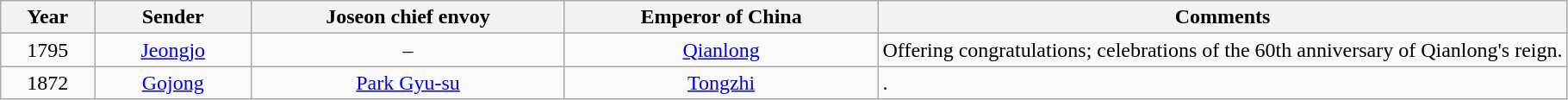<table class="wikitable">
<tr style="background:#efefef">
<th width=6%>Year</th>
<th width=10%>Sender</th>
<th width=20%>Joseon chief envoy</th>
<th width=20%>Emperor of China</th>
<th width=44%>Comments</th>
</tr>
<tr align="center">
<td>1795</td>
<td><a href='#'>Jeongjo</a></td>
<td>–</td>
<td><a href='#'>Qianlong</a></td>
<td align="left">Offering congratulations; celebrations of the 60th anniversary of Qianlong's reign.</td>
</tr>
<tr align="center">
<td>1872</td>
<td><a href='#'>Gojong</a></td>
<td><a href='#'>Park Gyu-su</a></td>
<td><a href='#'>Tongzhi</a></td>
<td align="left">.</td>
</tr>
</table>
